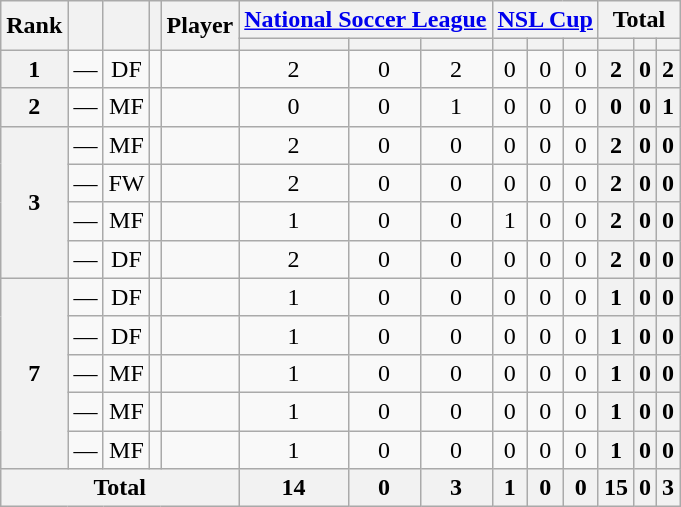<table class="wikitable sortable" style="text-align:center">
<tr>
<th rowspan="2">Rank</th>
<th rowspan="2"></th>
<th rowspan="2"></th>
<th rowspan="2"></th>
<th rowspan="2">Player</th>
<th colspan="3"><a href='#'>National Soccer League</a></th>
<th colspan="3"><a href='#'>NSL Cup</a></th>
<th colspan="3">Total</th>
</tr>
<tr>
<th></th>
<th></th>
<th></th>
<th></th>
<th></th>
<th></th>
<th></th>
<th></th>
<th></th>
</tr>
<tr>
<th>1</th>
<td>—</td>
<td>DF</td>
<td></td>
<td align="left"><br></td>
<td>2</td>
<td>0</td>
<td>2<br></td>
<td>0</td>
<td>0</td>
<td>0<br></td>
<th>2</th>
<th>0</th>
<th>2</th>
</tr>
<tr>
<th>2</th>
<td>—</td>
<td>MF</td>
<td></td>
<td align="left"><br></td>
<td>0</td>
<td>0</td>
<td>1<br></td>
<td>0</td>
<td>0</td>
<td>0<br></td>
<th>0</th>
<th>0</th>
<th>1</th>
</tr>
<tr>
<th rowspan="4">3</th>
<td>—</td>
<td>MF</td>
<td></td>
<td align="left"><br></td>
<td>2</td>
<td>0</td>
<td>0<br></td>
<td>0</td>
<td>0</td>
<td>0<br></td>
<th>2</th>
<th>0</th>
<th>0</th>
</tr>
<tr>
<td>—</td>
<td>FW</td>
<td></td>
<td align="left"><br></td>
<td>2</td>
<td>0</td>
<td>0<br></td>
<td>0</td>
<td>0</td>
<td>0<br></td>
<th>2</th>
<th>0</th>
<th>0</th>
</tr>
<tr>
<td>—</td>
<td>MF</td>
<td></td>
<td align="left"><br></td>
<td>1</td>
<td>0</td>
<td>0<br></td>
<td>1</td>
<td>0</td>
<td>0<br></td>
<th>2</th>
<th>0</th>
<th>0</th>
</tr>
<tr>
<td>—</td>
<td>DF</td>
<td></td>
<td align="left"><br></td>
<td>2</td>
<td>0</td>
<td>0<br></td>
<td>0</td>
<td>0</td>
<td>0<br></td>
<th>2</th>
<th>0</th>
<th>0</th>
</tr>
<tr>
<th rowspan="5">7</th>
<td>—</td>
<td>DF</td>
<td></td>
<td align="left"><br></td>
<td>1</td>
<td>0</td>
<td>0<br></td>
<td>0</td>
<td>0</td>
<td>0<br></td>
<th>1</th>
<th>0</th>
<th>0</th>
</tr>
<tr>
<td>—</td>
<td>DF</td>
<td></td>
<td align="left"><br></td>
<td>1</td>
<td>0</td>
<td>0<br></td>
<td>0</td>
<td>0</td>
<td>0<br></td>
<th>1</th>
<th>0</th>
<th>0</th>
</tr>
<tr>
<td>—</td>
<td>MF</td>
<td></td>
<td align="left"><br></td>
<td>1</td>
<td>0</td>
<td>0<br></td>
<td>0</td>
<td>0</td>
<td>0<br></td>
<th>1</th>
<th>0</th>
<th>0</th>
</tr>
<tr>
<td>—</td>
<td>MF</td>
<td></td>
<td align="left"><br></td>
<td>1</td>
<td>0</td>
<td>0<br></td>
<td>0</td>
<td>0</td>
<td>0<br></td>
<th>1</th>
<th>0</th>
<th>0</th>
</tr>
<tr>
<td>—</td>
<td>MF</td>
<td></td>
<td align="left"><br></td>
<td>1</td>
<td>0</td>
<td>0<br></td>
<td>0</td>
<td>0</td>
<td>0<br></td>
<th>1</th>
<th>0</th>
<th>0</th>
</tr>
<tr>
<th colspan="5">Total<br></th>
<th>14</th>
<th>0</th>
<th>3<br></th>
<th>1</th>
<th>0</th>
<th>0<br></th>
<th>15</th>
<th>0</th>
<th>3</th>
</tr>
</table>
